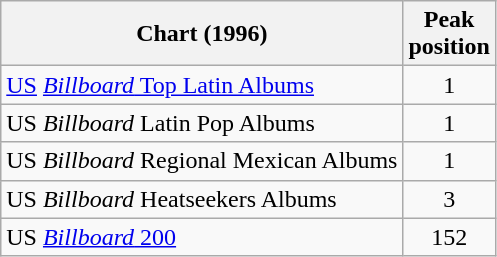<table class="wikitable">
<tr>
<th align="left">Chart (1996)</th>
<th align="left">Peak<br>position</th>
</tr>
<tr>
<td align="left"><a href='#'>US</a> <a href='#'><em>Billboard</em> Top Latin Albums</a></td>
<td align="center">1</td>
</tr>
<tr>
<td align="left">US <em>Billboard</em> Latin Pop Albums</td>
<td align="center">1</td>
</tr>
<tr>
<td align="left">US <em>Billboard</em> Regional Mexican Albums</td>
<td align="center">1</td>
</tr>
<tr>
<td align="left">US <em>Billboard</em> Heatseekers Albums</td>
<td align="center">3</td>
</tr>
<tr>
<td align="left">US <a href='#'><em>Billboard</em> 200</a></td>
<td align="center">152</td>
</tr>
</table>
